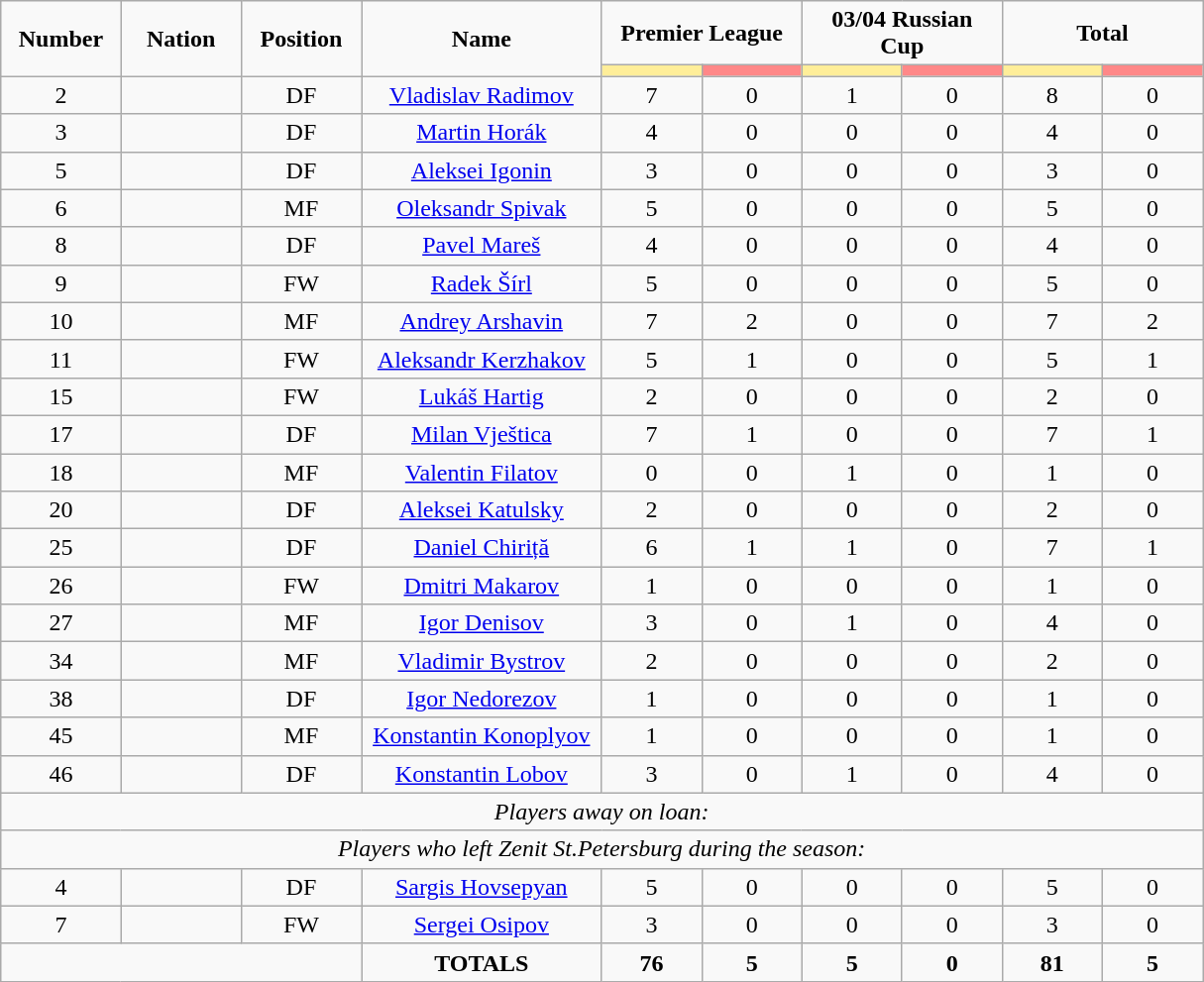<table class="wikitable" style="font-size: 100%; text-align: center;">
<tr>
<td rowspan="2" width="10%" align="center"><strong>Number</strong></td>
<td rowspan="2" width="10%" align="center"><strong>Nation</strong></td>
<td rowspan="2" width="10%" align="center"><strong>Position</strong></td>
<td rowspan="2" width="20%" align="center"><strong>Name</strong></td>
<td colspan="2" align="center"><strong>Premier League</strong></td>
<td colspan="2" align="center"><strong>03/04 Russian Cup</strong></td>
<td colspan="2" align="center"><strong>Total</strong></td>
</tr>
<tr>
<th width=60 style="background: #FFEE99"></th>
<th width=60 style="background: #FF8888"></th>
<th width=60 style="background: #FFEE99"></th>
<th width=60 style="background: #FF8888"></th>
<th width=60 style="background: #FFEE99"></th>
<th width=60 style="background: #FF8888"></th>
</tr>
<tr>
<td>2</td>
<td></td>
<td>DF</td>
<td><a href='#'>Vladislav Radimov</a></td>
<td>7</td>
<td>0</td>
<td>1</td>
<td>0</td>
<td>8</td>
<td>0</td>
</tr>
<tr>
<td>3</td>
<td></td>
<td>DF</td>
<td><a href='#'>Martin Horák</a></td>
<td>4</td>
<td>0</td>
<td>0</td>
<td>0</td>
<td>4</td>
<td>0</td>
</tr>
<tr>
<td>5</td>
<td></td>
<td>DF</td>
<td><a href='#'>Aleksei Igonin</a></td>
<td>3</td>
<td>0</td>
<td>0</td>
<td>0</td>
<td>3</td>
<td>0</td>
</tr>
<tr>
<td>6</td>
<td></td>
<td>MF</td>
<td><a href='#'>Oleksandr Spivak</a></td>
<td>5</td>
<td>0</td>
<td>0</td>
<td>0</td>
<td>5</td>
<td>0</td>
</tr>
<tr>
<td>8</td>
<td></td>
<td>DF</td>
<td><a href='#'>Pavel Mareš</a></td>
<td>4</td>
<td>0</td>
<td>0</td>
<td>0</td>
<td>4</td>
<td>0</td>
</tr>
<tr>
<td>9</td>
<td></td>
<td>FW</td>
<td><a href='#'>Radek Šírl</a></td>
<td>5</td>
<td>0</td>
<td>0</td>
<td>0</td>
<td>5</td>
<td>0</td>
</tr>
<tr>
<td>10</td>
<td></td>
<td>MF</td>
<td><a href='#'>Andrey Arshavin</a></td>
<td>7</td>
<td>2</td>
<td>0</td>
<td>0</td>
<td>7</td>
<td>2</td>
</tr>
<tr>
<td>11</td>
<td></td>
<td>FW</td>
<td><a href='#'>Aleksandr Kerzhakov</a></td>
<td>5</td>
<td>1</td>
<td>0</td>
<td>0</td>
<td>5</td>
<td>1</td>
</tr>
<tr>
<td>15</td>
<td></td>
<td>FW</td>
<td><a href='#'>Lukáš Hartig</a></td>
<td>2</td>
<td>0</td>
<td>0</td>
<td>0</td>
<td>2</td>
<td>0</td>
</tr>
<tr>
<td>17</td>
<td></td>
<td>DF</td>
<td><a href='#'>Milan Vještica</a></td>
<td>7</td>
<td>1</td>
<td>0</td>
<td>0</td>
<td>7</td>
<td>1</td>
</tr>
<tr>
<td>18</td>
<td></td>
<td>MF</td>
<td><a href='#'>Valentin Filatov</a></td>
<td>0</td>
<td>0</td>
<td>1</td>
<td>0</td>
<td>1</td>
<td>0</td>
</tr>
<tr>
<td>20</td>
<td></td>
<td>DF</td>
<td><a href='#'>Aleksei Katulsky</a></td>
<td>2</td>
<td>0</td>
<td>0</td>
<td>0</td>
<td>2</td>
<td>0</td>
</tr>
<tr>
<td>25</td>
<td></td>
<td>DF</td>
<td><a href='#'>Daniel Chiriță</a></td>
<td>6</td>
<td>1</td>
<td>1</td>
<td>0</td>
<td>7</td>
<td>1</td>
</tr>
<tr>
<td>26</td>
<td></td>
<td>FW</td>
<td><a href='#'>Dmitri Makarov</a></td>
<td>1</td>
<td>0</td>
<td>0</td>
<td>0</td>
<td>1</td>
<td>0</td>
</tr>
<tr>
<td>27</td>
<td></td>
<td>MF</td>
<td><a href='#'>Igor Denisov</a></td>
<td>3</td>
<td>0</td>
<td>1</td>
<td>0</td>
<td>4</td>
<td>0</td>
</tr>
<tr>
<td>34</td>
<td></td>
<td>MF</td>
<td><a href='#'>Vladimir Bystrov</a></td>
<td>2</td>
<td>0</td>
<td>0</td>
<td>0</td>
<td>2</td>
<td>0</td>
</tr>
<tr>
<td>38</td>
<td></td>
<td>DF</td>
<td><a href='#'>Igor Nedorezov</a></td>
<td>1</td>
<td>0</td>
<td>0</td>
<td>0</td>
<td>1</td>
<td>0</td>
</tr>
<tr>
<td>45</td>
<td></td>
<td>MF</td>
<td><a href='#'>Konstantin Konoplyov</a></td>
<td>1</td>
<td>0</td>
<td>0</td>
<td>0</td>
<td>1</td>
<td>0</td>
</tr>
<tr>
<td>46</td>
<td></td>
<td>DF</td>
<td><a href='#'>Konstantin Lobov</a></td>
<td>3</td>
<td>0</td>
<td>1</td>
<td>0</td>
<td>4</td>
<td>0</td>
</tr>
<tr>
<td colspan="14"><em>Players away on loan:</em></td>
</tr>
<tr>
<td colspan="14"><em>Players who left Zenit St.Petersburg during the season:</em></td>
</tr>
<tr>
<td>4</td>
<td></td>
<td>DF</td>
<td><a href='#'>Sargis Hovsepyan</a></td>
<td>5</td>
<td>0</td>
<td>0</td>
<td>0</td>
<td>5</td>
<td>0</td>
</tr>
<tr>
<td>7</td>
<td></td>
<td>FW</td>
<td><a href='#'>Sergei Osipov</a></td>
<td>3</td>
<td>0</td>
<td>0</td>
<td>0</td>
<td>3</td>
<td>0</td>
</tr>
<tr>
<td colspan="3"></td>
<td><strong>TOTALS</strong></td>
<td><strong>76</strong></td>
<td><strong>5</strong></td>
<td><strong>5</strong></td>
<td><strong>0</strong></td>
<td><strong>81</strong></td>
<td><strong>5</strong></td>
</tr>
</table>
